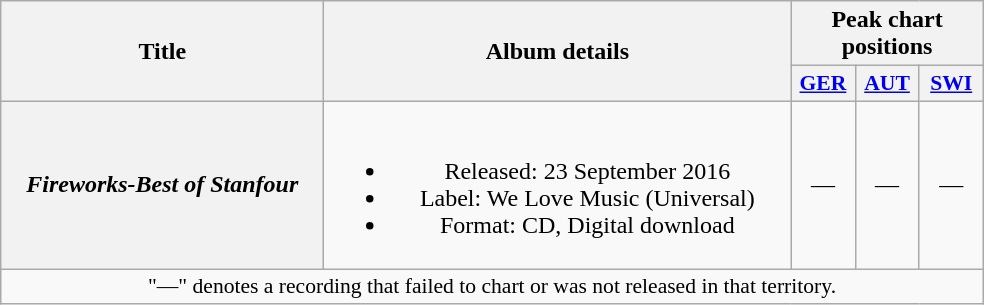<table class="wikitable plainrowheaders" style="text-align:center;">
<tr>
<th scope="col" rowspan="2" style="width:13em;">Title</th>
<th scope="col" rowspan="2" style="width:19em;">Album details</th>
<th scope="col" colspan="3">Peak chart positions</th>
</tr>
<tr>
<th scope="col" style="width:2.5em; font-size:90%;"><a href='#'>GER</a> <br></th>
<th scope="col" style="width:2.5em; font-size:90%;"><a href='#'>AUT</a> <br></th>
<th scope="col" style="width:2.5em; font-size:90%;"><a href='#'>SWI</a><br></th>
</tr>
<tr>
<th scope="row"><em>Fireworks-Best of Stanfour</em></th>
<td><br><ul><li>Released: 23 September 2016</li><li>Label: We Love Music (Universal)</li><li>Format: CD, Digital download</li></ul></td>
<td>—</td>
<td>—</td>
<td>—</td>
</tr>
<tr>
<td colspan="10" style="font-size:90%">"—" denotes a recording that failed to chart or was not released in that territory.</td>
</tr>
</table>
